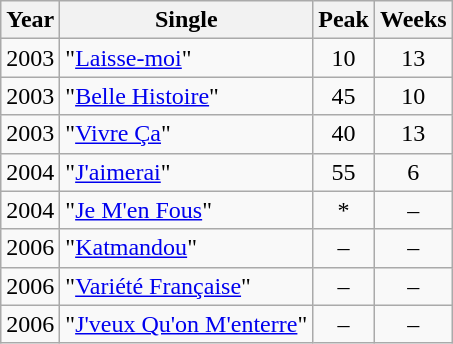<table class="wikitable">
<tr>
<th>Year</th>
<th>Single</th>
<th>Peak</th>
<th>Weeks</th>
</tr>
<tr>
<td>2003</td>
<td>"<a href='#'>Laisse-moi</a>"</td>
<td style="text-align: center">10</td>
<td style="text-align: center">13</td>
</tr>
<tr>
<td>2003</td>
<td>"<a href='#'>Belle Histoire</a>"</td>
<td style="text-align: center">45</td>
<td style="text-align: center">10</td>
</tr>
<tr>
<td>2003</td>
<td>"<a href='#'>Vivre Ça</a>"</td>
<td style="text-align: center">40</td>
<td style="text-align: center">13</td>
</tr>
<tr>
<td>2004</td>
<td>"<a href='#'>J'aimerai</a>"</td>
<td style="text-align: center">55</td>
<td style="text-align: center">6</td>
</tr>
<tr>
<td>2004</td>
<td>"<a href='#'>Je M'en Fous</a>"</td>
<td style="text-align: center">*</td>
<td style="text-align: center">–</td>
</tr>
<tr>
<td>2006</td>
<td>"<a href='#'>Katmandou</a>"</td>
<td style="text-align: center">–</td>
<td style="text-align: center">–</td>
</tr>
<tr>
<td>2006</td>
<td>"<a href='#'>Variété Française</a>"</td>
<td style="text-align: center">–</td>
<td style="text-align: center">–</td>
</tr>
<tr>
<td>2006</td>
<td>"<a href='#'>J'veux Qu'on M'enterre</a>"</td>
<td style="text-align: center">–</td>
<td style="text-align: center">–</td>
</tr>
</table>
